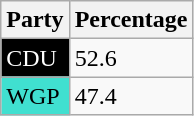<table class="wikitable">
<tr>
<th>Party</th>
<th>Percentage</th>
</tr>
<tr>
<td style="background-color:black; color:white;">CDU</td>
<td>52.6</td>
</tr>
<tr>
<td style="background-color:#40E0D0;">WGP</td>
<td>47.4</td>
</tr>
</table>
